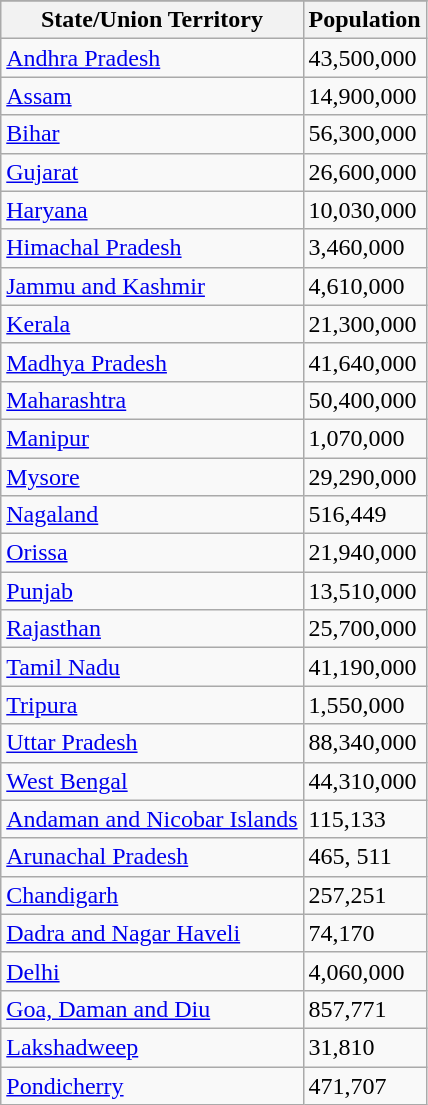<table class="wikitable sortable collapsable">
<tr>
</tr>
<tr align=center>
<th>State/Union Territory</th>
<th>Population</th>
</tr>
<tr>
<td><a href='#'>Andhra Pradesh</a></td>
<td>43,500,000</td>
</tr>
<tr>
<td><a href='#'>Assam</a></td>
<td>14,900,000</td>
</tr>
<tr>
<td><a href='#'>Bihar</a></td>
<td>56,300,000</td>
</tr>
<tr>
<td><a href='#'>Gujarat</a></td>
<td>26,600,000</td>
</tr>
<tr>
<td><a href='#'>Haryana</a></td>
<td>10,030,000</td>
</tr>
<tr>
<td><a href='#'>Himachal Pradesh</a></td>
<td>3,460,000</td>
</tr>
<tr>
<td><a href='#'>Jammu and Kashmir</a></td>
<td>4,610,000</td>
</tr>
<tr>
<td><a href='#'>Kerala</a></td>
<td>21,300,000</td>
</tr>
<tr>
<td><a href='#'>Madhya Pradesh</a></td>
<td>41,640,000</td>
</tr>
<tr>
<td><a href='#'>Maharashtra</a></td>
<td>50,400,000</td>
</tr>
<tr>
<td><a href='#'>Manipur</a></td>
<td>1,070,000</td>
</tr>
<tr>
<td><a href='#'>Mysore</a></td>
<td>29,290,000</td>
</tr>
<tr>
<td><a href='#'>Nagaland</a></td>
<td>516,449</td>
</tr>
<tr>
<td><a href='#'>Orissa</a></td>
<td>21,940,000</td>
</tr>
<tr>
<td><a href='#'>Punjab</a></td>
<td>13,510,000</td>
</tr>
<tr>
<td><a href='#'>Rajasthan</a></td>
<td>25,700,000</td>
</tr>
<tr>
<td><a href='#'>Tamil Nadu</a></td>
<td>41,190,000</td>
</tr>
<tr>
<td><a href='#'>Tripura</a></td>
<td>1,550,000</td>
</tr>
<tr>
<td><a href='#'>Uttar Pradesh</a></td>
<td>88,340,000</td>
</tr>
<tr>
<td><a href='#'>West Bengal</a></td>
<td>44,310,000</td>
</tr>
<tr>
<td><a href='#'>Andaman and Nicobar Islands</a></td>
<td>115,133</td>
</tr>
<tr>
<td><a href='#'>Arunachal Pradesh</a></td>
<td>465, 511</td>
</tr>
<tr>
<td><a href='#'>Chandigarh</a></td>
<td>257,251</td>
</tr>
<tr>
<td><a href='#'>Dadra and Nagar Haveli</a></td>
<td>74,170</td>
</tr>
<tr>
<td><a href='#'>Delhi</a></td>
<td>4,060,000</td>
</tr>
<tr>
<td><a href='#'>Goa, Daman and Diu</a></td>
<td>857,771</td>
</tr>
<tr>
<td><a href='#'>Lakshadweep</a></td>
<td>31,810</td>
</tr>
<tr>
<td><a href='#'>Pondicherry</a></td>
<td>471,707</td>
</tr>
</table>
